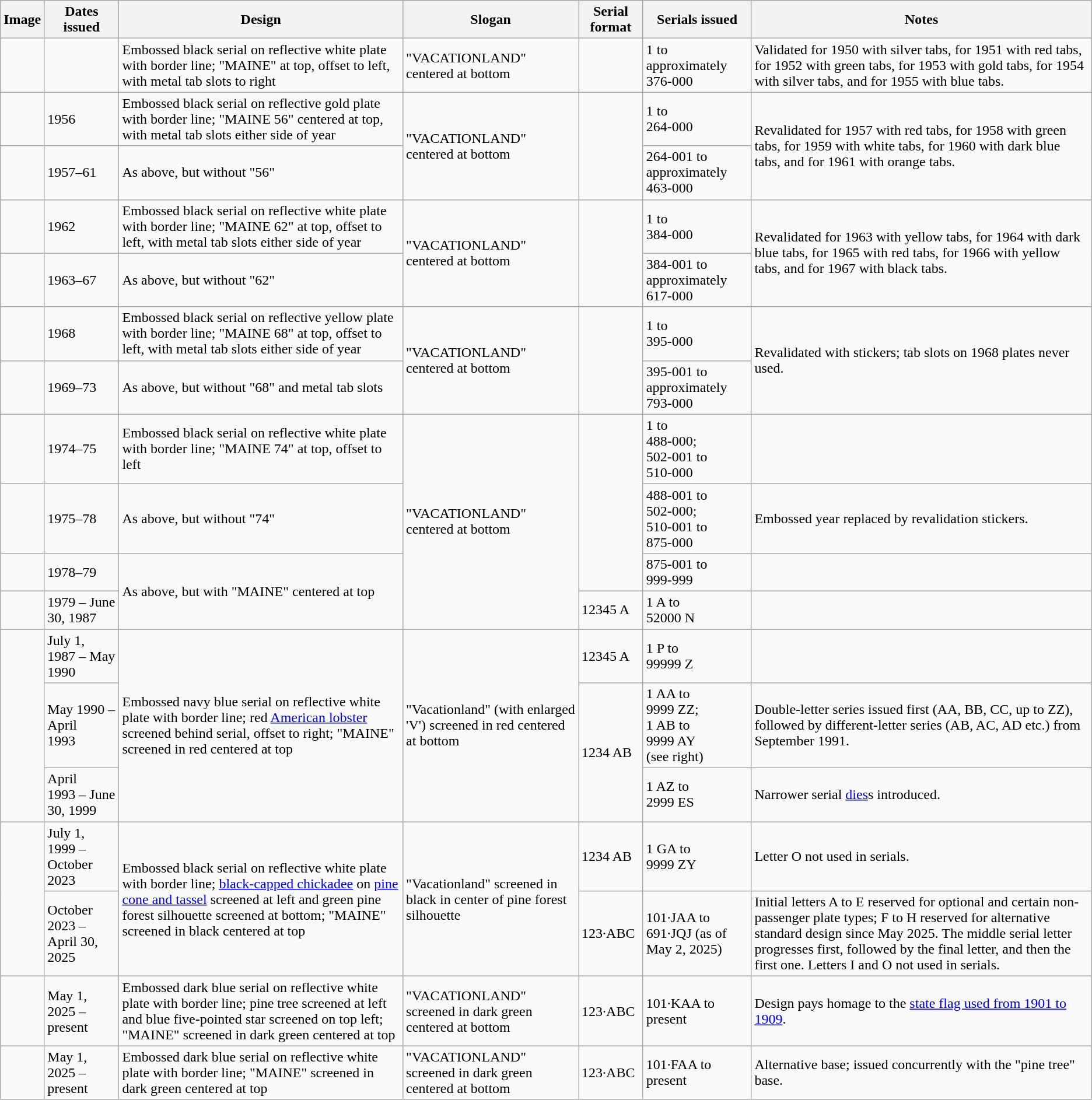<table class="wikitable">
<tr>
<th>Image</th>
<th>Dates issued</th>
<th>Design</th>
<th>Slogan</th>
<th>Serial format</th>
<th>Serials issued</th>
<th>Notes</th>
</tr>
<tr>
<td><br><br><br></td>
<td></td>
<td>Embossed black serial on reflective white plate with border line; "MAINE" at top, offset to left, with metal tab slots to right</td>
<td>"VACATIONLAND" centered at bottom</td>
<td></td>
<td>1 to approximately 376-000</td>
<td>Validated for 1950 with silver tabs, for 1951 with red tabs, for 1952 with green tabs, for 1953 with gold tabs, for 1954 with silver tabs, and for 1955 with blue tabs.</td>
</tr>
<tr>
<td></td>
<td>1956</td>
<td>Embossed black serial on reflective gold plate with border line; "MAINE 56" centered at top, with metal tab slots either side of year</td>
<td rowspan="2">"VACATIONLAND" centered at bottom</td>
<td rowspan="2"></td>
<td>1 to<br>264-000</td>
<td rowspan="2">Revalidated for 1957 with red tabs, for 1958 with green tabs, for 1959 with white tabs, for 1960 with dark blue tabs, and for 1961 with orange tabs.</td>
</tr>
<tr>
<td><br><br></td>
<td>1957–61</td>
<td>As above, but without "56"</td>
<td>264-001 to approximately 463-000</td>
</tr>
<tr>
<td></td>
<td>1962</td>
<td>Embossed black serial on reflective white plate with border line; "MAINE 62" at top, offset to left, with metal tab slots either side of year</td>
<td rowspan="2">"VACATIONLAND" centered at bottom</td>
<td rowspan="2"></td>
<td>1 to<br>384-000</td>
<td rowspan="2">Revalidated for 1963 with yellow tabs, for 1964 with dark blue tabs, for 1965 with red tabs, for 1966 with yellow tabs, and for 1967 with black tabs.</td>
</tr>
<tr>
<td><br><br></td>
<td>1963–67</td>
<td>As above, but without "62"</td>
<td>384-001 to approximately 617-000</td>
</tr>
<tr>
<td></td>
<td>1968</td>
<td>Embossed black serial on reflective yellow plate with border line; "MAINE 68" at top, offset to left, with metal tab slots either side of year</td>
<td rowspan="2">"VACATIONLAND" centered at bottom</td>
<td rowspan="2"></td>
<td>1 to<br>395-000</td>
<td rowspan="2">Revalidated with stickers; tab slots on 1968 plates never used.</td>
</tr>
<tr>
<td></td>
<td>1969–73</td>
<td>As above, but without "68" and metal tab slots</td>
<td>395-001 to approximately 793-000</td>
</tr>
<tr>
<td></td>
<td>1974–75</td>
<td>Embossed black serial on reflective white plate with border line; "MAINE 74" at top, offset to left</td>
<td rowspan="4">"VACATIONLAND" centered at bottom</td>
<td rowspan="3"></td>
<td>1 to<br>488-000;<br>502-001 to<br>510-000</td>
<td></td>
</tr>
<tr>
<td></td>
<td>1975–78</td>
<td>As above, but without "74"</td>
<td>488-001 to<br>502-000;<br>510-001 to<br>875-000</td>
<td>Embossed year replaced by revalidation stickers.</td>
</tr>
<tr>
<td></td>
<td>1978–79</td>
<td rowspan="2">As above, but with "MAINE" centered at top</td>
<td>875-001 to<br>999-999</td>
<td></td>
</tr>
<tr>
<td></td>
<td>1979 – June 30, 1987</td>
<td>12345 A</td>
<td>1 A to<br>52000 N</td>
<td></td>
</tr>
<tr>
<td rowspan="3"></td>
<td>July 1, 1987 – May<br>1990</td>
<td rowspan="3">Embossed navy blue serial on reflective white plate with border line; red <a href='#'>American lobster</a> screened behind serial, offset to right; "MAINE" screened in red centered at top</td>
<td rowspan="3">"Vacationland" (with enlarged 'V') screened in red centered at bottom</td>
<td>12345 A</td>
<td>1 P to<br>99999 Z</td>
<td></td>
</tr>
<tr>
<td>May 1990 – April<br>1993</td>
<td rowspan="2">1234 AB</td>
<td>1 AA to<br>9999 ZZ;<br>1 AB to<br>9999 AY<br>(see right)</td>
<td>Double-letter series issued first (AA, BB, CC, up to ZZ), followed by different-letter series (AB, AC, AD etc.) from September 1991.</td>
</tr>
<tr>
<td>April 1993 – June 30, 1999</td>
<td>1 AZ to<br>2999 ES</td>
<td>Narrower serial <a href='#'>dies</a>s introduced.</td>
</tr>
<tr>
<td rowspan="2"></td>
<td>July 1, 1999 – October 2023</td>
<td rowspan="2">Embossed black serial on reflective white plate with border line; <a href='#'>black-capped chickadee</a> on <a href='#'>pine cone and tassel</a> screened at left and green pine forest silhouette screened at bottom; "MAINE" screened in black centered at top</td>
<td rowspan="2">"Vacationland" screened in black in center of pine forest silhouette</td>
<td>1234 AB</td>
<td>1 GA to<br>9999 ZY</td>
<td>Letter O not used in serials.</td>
</tr>
<tr>
<td>October 2023 – April 30, 2025</td>
<td>123·ABC</td>
<td>101·JAA to<br> 691·JQJ (as of May 2, 2025)</td>
<td>Initial letters A to E reserved for optional and certain non-passenger plate types; F to H reserved for alternative standard design since May 2025. The middle serial letter progresses first, followed by the final letter, and then the first one. Letters I and O not used in serials.</td>
</tr>
<tr>
<td></td>
<td>May 1, 2025 – present</td>
<td>Embossed dark blue serial on reflective white plate with border line; pine tree screened at left and blue five-pointed star screened on top left; "MAINE" screened in dark green centered at top</td>
<td>"VACATIONLAND" screened in dark green centered at bottom</td>
<td>123·ABC</td>
<td>101·KAA to<br> present</td>
<td>Design pays homage to the <a href='#'>state flag used from 1901 to 1909</a>.</td>
</tr>
<tr>
<td></td>
<td>May 1, 2025 – present</td>
<td>Embossed dark blue serial on reflective white plate with border line; "MAINE" screened in dark green centered at top</td>
<td>"VACATIONLAND" screened in dark green centered at bottom</td>
<td>123·ABC</td>
<td>101·FAA to<br> present</td>
<td>Alternative base; issued concurrently with the "pine tree" base.</td>
</tr>
</table>
